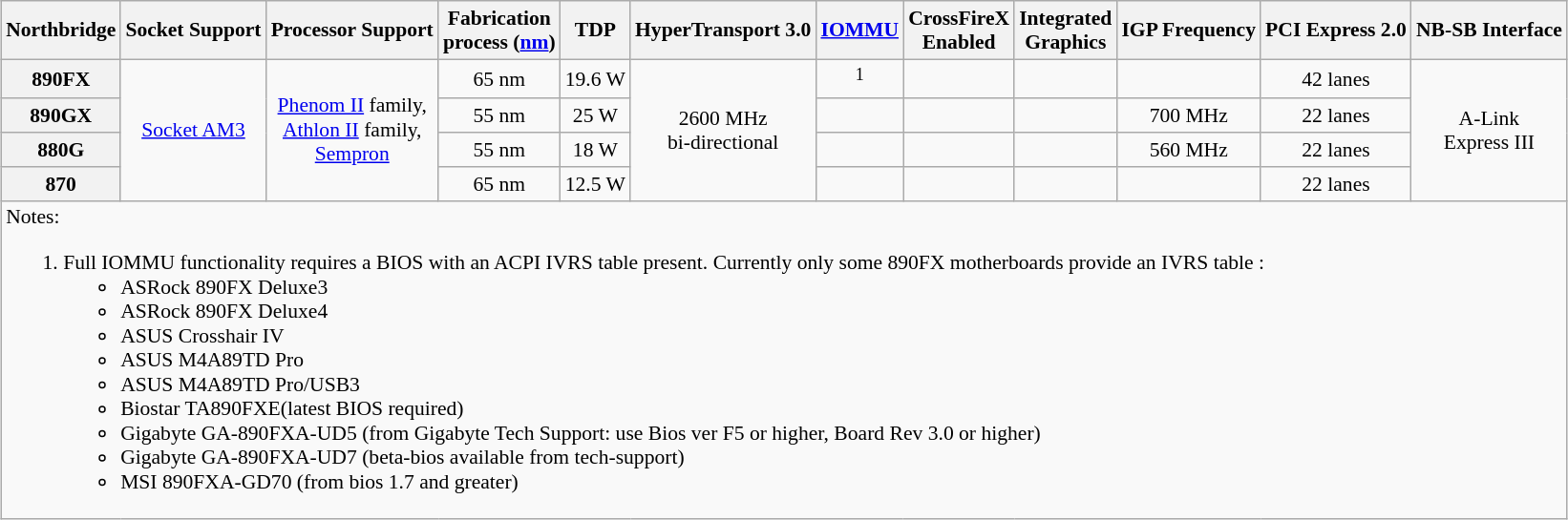<table class="wikitable" style="margin:1em auto; font-size:90%;text-align:center;width:auto;">
<tr>
<th>Northbridge</th>
<th>Socket Support</th>
<th>Processor Support</th>
<th>Fabrication<br>process (<a href='#'>nm</a>)</th>
<th>TDP</th>
<th>HyperTransport 3.0</th>
<th><a href='#'>IOMMU</a></th>
<th>CrossFireX<br>Enabled</th>
<th>Integrated<br>Graphics</th>
<th>IGP Frequency</th>
<th>PCI Express 2.0</th>
<th>NB-SB Interface</th>
</tr>
<tr>
<th>890FX</th>
<td rowspan="4"><a href='#'>Socket AM3</a></td>
<td rowspan="4"><a href='#'>Phenom II</a> family,<br><a href='#'>Athlon II</a> family,<br><a href='#'>Sempron</a></td>
<td>65 nm</td>
<td>19.6 W</td>
<td rowspan="4">2600 MHz<br>bi-directional</td>
<td><sup>1</sup></td>
<td></td>
<td></td>
<td></td>
<td>42 lanes</td>
<td rowspan="4">A-Link<br>Express III</td>
</tr>
<tr>
<th>890GX</th>
<td>55 nm</td>
<td>25 W</td>
<td></td>
<td></td>
<td></td>
<td>700 MHz</td>
<td>22 lanes</td>
</tr>
<tr>
<th>880G</th>
<td>55 nm</td>
<td>18 W</td>
<td></td>
<td></td>
<td></td>
<td>560 MHz</td>
<td>22 lanes</td>
</tr>
<tr>
<th>870</th>
<td>65 nm</td>
<td>12.5 W</td>
<td></td>
<td></td>
<td></td>
<td></td>
<td>22 lanes</td>
</tr>
<tr>
<td colspan=12 align="left">Notes:<br><ol><li>Full IOMMU functionality requires a BIOS with an ACPI IVRS table present. Currently only some 890FX motherboards provide an IVRS table :<ul><li>ASRock 890FX Deluxe3</li><li>ASRock 890FX Deluxe4 </li><li>ASUS Crosshair IV</li><li>ASUS M4A89TD Pro</li><li>ASUS M4A89TD Pro/USB3</li><li>Biostar TA890FXE(latest BIOS required)</li><li>Gigabyte GA-890FXA-UD5 (from Gigabyte Tech Support: use Bios ver F5 or higher, Board Rev 3.0 or higher)</li><li>Gigabyte GA-890FXA-UD7 (beta-bios available from tech-support)</li><li>MSI 890FXA-GD70 (from bios 1.7 and greater)</li></ul></li></ol></td>
</tr>
</table>
